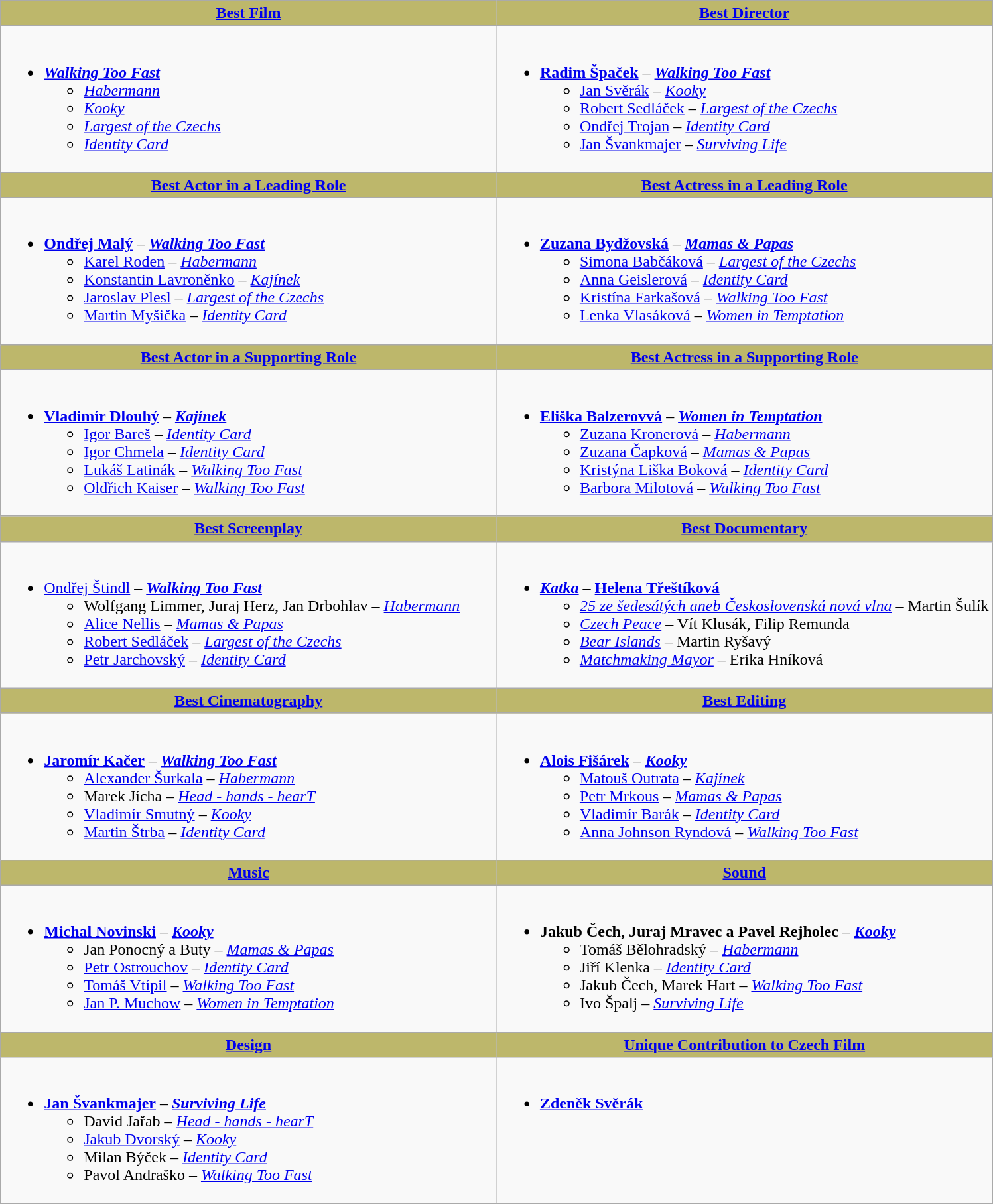<table class=wikitable>
<tr>
<th style="background:#BDB76B; width: 50%"><a href='#'>Best Film</a></th>
<th style="background:#BDB76B; width: 50%"><a href='#'>Best Director</a></th>
</tr>
<tr>
<td valign="top"><br><ul><li><strong><em><a href='#'>Walking Too Fast</a></em></strong><ul><li><em><a href='#'>Habermann</a></em></li><li><em><a href='#'>Kooky</a></em></li><li><em><a href='#'>Largest of the Czechs</a></em></li><li><em><a href='#'>Identity Card</a></em></li></ul></li></ul></td>
<td valign="top"><br><ul><li><strong><a href='#'>Radim Špaček</a></strong> – <strong><em><a href='#'>Walking Too Fast</a></em></strong><ul><li><a href='#'>Jan Svěrák</a> – <em><a href='#'>Kooky</a></em></li><li><a href='#'>Robert Sedláček</a> – <em><a href='#'>Largest of the Czechs</a></em></li><li><a href='#'>Ondřej Trojan</a> – <em><a href='#'>Identity Card</a></em></li><li><a href='#'>Jan Švankmajer</a> – <em><a href='#'>Surviving Life</a></em></li></ul></li></ul></td>
</tr>
<tr>
<th style="background:#BDB76B;"><a href='#'>Best Actor in a Leading Role</a></th>
<th style="background:#BDB76B;"><a href='#'>Best Actress in a Leading Role</a></th>
</tr>
<tr>
<td valign="top"><br><ul><li><strong><a href='#'>Ondřej Malý</a></strong> – <strong><em><a href='#'>Walking Too Fast</a></em></strong><ul><li><a href='#'>Karel Roden</a> – <em><a href='#'>Habermann</a></em></li><li><a href='#'>Konstantin Lavroněnko</a> – <em><a href='#'>Kajínek</a></em></li><li><a href='#'>Jaroslav Plesl</a> – <em><a href='#'>Largest of the Czechs</a></em></li><li><a href='#'>Martin Myšička</a> – <em><a href='#'>Identity Card</a></em></li></ul></li></ul></td>
<td valign="top"><br><ul><li><strong><a href='#'>Zuzana Bydžovská</a></strong> – <strong><em><a href='#'>Mamas & Papas</a></em></strong><ul><li><a href='#'>Simona Babčáková</a> – <em><a href='#'>Largest of the Czechs</a></em></li><li><a href='#'>Anna Geislerová</a> – <em><a href='#'>Identity Card</a></em></li><li><a href='#'>Kristína Farkašová</a> – <em><a href='#'>Walking Too Fast</a></em></li><li><a href='#'>Lenka Vlasáková</a> – <em><a href='#'>Women in Temptation</a></em></li></ul></li></ul></td>
</tr>
<tr>
<th style="background:#BDB76B;"><a href='#'>Best Actor in a Supporting Role</a></th>
<th style="background:#BDB76B;"><a href='#'>Best Actress in a Supporting Role</a></th>
</tr>
<tr>
<td valign="top"><br><ul><li><strong><a href='#'>Vladimír Dlouhý</a></strong> – <strong><em><a href='#'>Kajínek</a></em></strong><ul><li><a href='#'>Igor Bareš</a> – <em><a href='#'>Identity Card</a></em></li><li><a href='#'>Igor Chmela</a> – <em><a href='#'>Identity Card</a></em></li><li><a href='#'>Lukáš Latinák</a> – <em><a href='#'>Walking Too Fast</a></em></li><li><a href='#'>Oldřich Kaiser</a> – <em><a href='#'>Walking Too Fast</a></em></li></ul></li></ul></td>
<td valign="top"><br><ul><li><strong><a href='#'>Eliška Balzerovvá</a></strong> – <strong><em><a href='#'>Women in Temptation</a></em></strong><ul><li><a href='#'>Zuzana Kronerová</a> – <em><a href='#'>Habermann</a></em></li><li><a href='#'>Zuzana Čapková</a> – <em><a href='#'>Mamas & Papas</a></em></li><li><a href='#'>Kristýna Liška Boková</a> – <em><a href='#'>Identity Card</a></em></li><li><a href='#'>Barbora Milotová</a> – <em><a href='#'>Walking Too Fast</a></em></li></ul></li></ul></td>
</tr>
<tr>
<th style="background:#BDB76B;"><a href='#'>Best Screenplay</a></th>
<th style="background:#BDB76B;"><a href='#'>Best Documentary</a></th>
</tr>
<tr>
<td valign="top"><br><ul><li><a href='#'>Ondřej Štindl</a> – <strong><em><a href='#'>Walking Too Fast</a></em></strong><ul><li>Wolfgang Limmer, Juraj Herz, Jan Drbohlav – <em><a href='#'>Habermann</a></em></li><li><a href='#'>Alice Nellis</a> – <em><a href='#'>Mamas & Papas</a></em></li><li><a href='#'>Robert Sedláček</a> – <em><a href='#'>Largest of the Czechs</a></em></li><li><a href='#'>Petr Jarchovský</a> – <em><a href='#'>Identity Card</a></em></li></ul></li></ul></td>
<td valign="top"><br><ul><li><strong><em><a href='#'>Katka</a></em></strong> – <strong><a href='#'>Helena Třeštíková</a></strong><ul><li><em><a href='#'>25 ze šedesátých aneb Československá nová vlna</a></em> – Martin Šulík</li><li><em><a href='#'>Czech Peace</a></em> – Vít Klusák, Filip Remunda</li><li><em><a href='#'>Bear Islands</a></em> – Martin Ryšavý</li><li><em><a href='#'>Matchmaking Mayor</a></em> – Erika Hníková</li></ul></li></ul></td>
</tr>
<tr>
<th style="background:#BDB76B;"><a href='#'>Best Cinematography</a></th>
<th style="background:#BDB76B;"><a href='#'>Best Editing</a></th>
</tr>
<tr>
<td valign="top"><br><ul><li><strong><a href='#'>Jaromír Kačer</a></strong> – <strong><em><a href='#'>Walking Too Fast</a></em></strong><ul><li><a href='#'>Alexander Šurkala</a> – <em><a href='#'>Habermann</a></em></li><li>Marek Jícha – <em><a href='#'>Head - hands - hearT</a></em></li><li><a href='#'>Vladimír Smutný</a> – <em><a href='#'>Kooky</a></em></li><li><a href='#'>Martin Štrba</a> – <em><a href='#'>Identity Card</a></em></li></ul></li></ul></td>
<td valign="top"><br><ul><li><strong><a href='#'>Alois Fišárek</a></strong> – <strong><em><a href='#'>Kooky</a></em></strong><ul><li><a href='#'>Matouš Outrata</a> – <em><a href='#'>Kajínek</a></em></li><li><a href='#'>Petr Mrkous</a> – <em><a href='#'>Mamas & Papas</a></em></li><li><a href='#'>Vladimír Barák</a> – <em><a href='#'>Identity Card</a></em></li><li><a href='#'>Anna Johnson Ryndová</a> – <em><a href='#'>Walking Too Fast</a></em></li></ul></li></ul></td>
</tr>
<tr>
<th style="background:#BDB76B;"><a href='#'>Music</a></th>
<th style="background:#BDB76B;"><a href='#'>Sound</a></th>
</tr>
<tr>
<td valign="top"><br><ul><li><strong><a href='#'>Michal Novinski</a></strong> – <strong><em><a href='#'>Kooky</a></em></strong><ul><li>Jan Ponocný a Buty – <em><a href='#'>Mamas & Papas</a></em></li><li><a href='#'>Petr Ostrouchov</a> – <em><a href='#'>Identity Card</a></em></li><li><a href='#'>Tomáš Vtípil</a> – <em><a href='#'>Walking Too Fast</a></em></li><li><a href='#'>Jan P. Muchow</a> – <em><a href='#'>Women in Temptation</a></em></li></ul></li></ul></td>
<td valign="top"><br><ul><li><strong>Jakub Čech, Juraj Mravec a Pavel Rejholec</strong> – <strong><em><a href='#'>Kooky</a></em></strong><ul><li>Tomáš Bělohradský – <em><a href='#'>Habermann</a></em></li><li>Jiří Klenka – <em><a href='#'>Identity Card</a></em></li><li>Jakub Čech, Marek Hart – <em><a href='#'>Walking Too Fast</a></em></li><li>Ivo Špalj – <em><a href='#'>Surviving Life</a></em></li></ul></li></ul></td>
</tr>
<tr>
<th style="background:#BDB76B;"><a href='#'>Design</a></th>
<th style="background:#BDB76B;"><a href='#'>Unique Contribution to Czech Film</a></th>
</tr>
<tr>
<td valign="top"><br><ul><li><strong><a href='#'>Jan Švankmajer</a></strong> – <strong><em><a href='#'>Surviving Life</a></em></strong><ul><li>David Jařab – <em><a href='#'>Head - hands - hearT</a></em></li><li><a href='#'>Jakub Dvorský</a> – <em><a href='#'>Kooky</a></em></li><li>Milan Býček – <em><a href='#'>Identity Card</a></em></li><li>Pavol Andraško – <em><a href='#'>Walking Too Fast</a></em></li></ul></li></ul></td>
<td valign="top"><br><ul><li><strong><a href='#'>Zdeněk Svěrák</a></strong></li></ul></td>
</tr>
<tr>
</tr>
</table>
